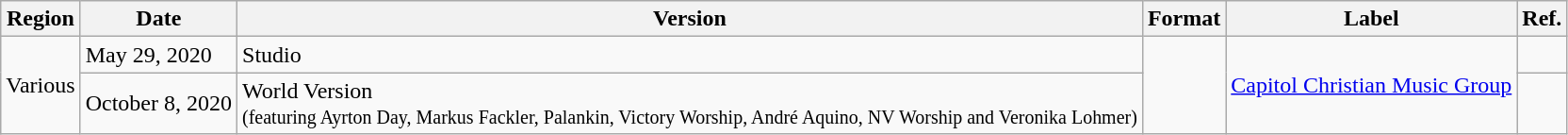<table class="wikitable plainrowheaders">
<tr>
<th scope="col">Region</th>
<th scope="col">Date</th>
<th scope="col">Version</th>
<th scope="col">Format</th>
<th scope="col">Label</th>
<th scope="col">Ref.</th>
</tr>
<tr>
<td rowspan="2">Various</td>
<td>May 29, 2020</td>
<td>Studio</td>
<td rowspan="2"></td>
<td rowspan="2"><a href='#'>Capitol Christian Music Group</a></td>
<td></td>
</tr>
<tr>
<td>October 8, 2020</td>
<td>World Version <br><small>(featuring Ayrton Day, Markus Fackler, Palankin, Victory Worship, André Aquino, NV Worship and Veronika Lohmer)</small></td>
<td></td>
</tr>
</table>
